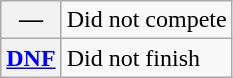<table class="wikitable">
<tr>
<th scope="row">—</th>
<td>Did not compete</td>
</tr>
<tr>
<th scope="row"><a href='#'>DNF</a></th>
<td>Did not finish</td>
</tr>
</table>
